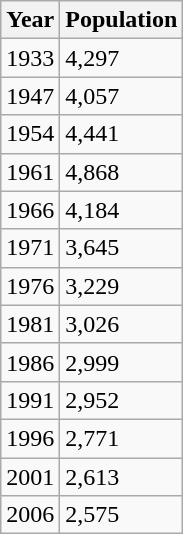<table class="wikitable">
<tr>
<th>Year</th>
<th>Population</th>
</tr>
<tr>
<td>1933</td>
<td>4,297</td>
</tr>
<tr>
<td>1947</td>
<td>4,057</td>
</tr>
<tr>
<td>1954</td>
<td>4,441</td>
</tr>
<tr>
<td>1961</td>
<td>4,868</td>
</tr>
<tr>
<td>1966</td>
<td>4,184</td>
</tr>
<tr>
<td>1971</td>
<td>3,645</td>
</tr>
<tr>
<td>1976</td>
<td>3,229</td>
</tr>
<tr>
<td>1981</td>
<td>3,026</td>
</tr>
<tr>
<td>1986</td>
<td>2,999</td>
</tr>
<tr>
<td>1991</td>
<td>2,952</td>
</tr>
<tr>
<td>1996</td>
<td>2,771</td>
</tr>
<tr>
<td>2001</td>
<td>2,613</td>
</tr>
<tr>
<td>2006</td>
<td>2,575</td>
</tr>
</table>
